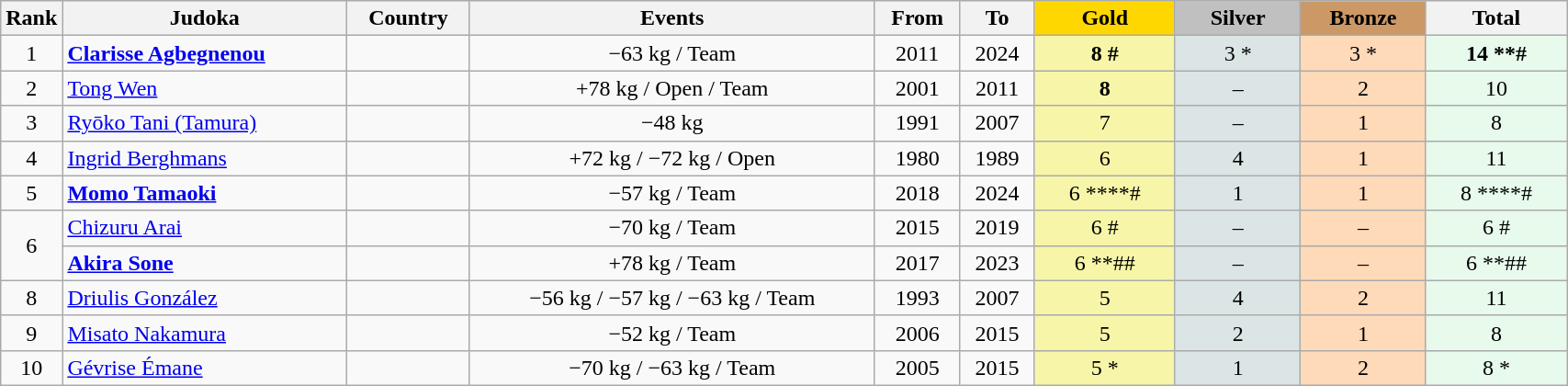<table class="wikitable plainrowheaders" width=90% style="text-align:center;">
<tr style="background-color:#EDEDED;">
<th class="hintergrundfarbe5" style="width:1em">Rank</th>
<th class="hintergrundfarbe5">Judoka</th>
<th class="hintergrundfarbe5">Country</th>
<th class="hintergrundfarbe5">Events</th>
<th class="hintergrundfarbe5">From</th>
<th class="hintergrundfarbe5">To</th>
<th style="background: gold; width:9%">Gold</th>
<th style="background: silver; width:8%">Silver</th>
<th style="background: #CC9966; width:8%">Bronze</th>
<th class="hintergrundfarbe5" style="width:9%">Total</th>
</tr>
<tr>
<td>1</td>
<td align="left"><strong><a href='#'>Clarisse Agbegnenou</a></strong></td>
<td align="left"></td>
<td>−63 kg / Team</td>
<td>2011</td>
<td>2024</td>
<td bgcolor="#F7F6A8"><strong> 8 #</strong></td>
<td bgcolor="#DCE5E5"> 3 *</td>
<td bgcolor="#FFDAB9"> 3 *</td>
<td bgcolor="#E7FAEC"><strong> 14 **# </strong></td>
</tr>
<tr align="center">
<td>2</td>
<td align="left"><a href='#'>Tong Wen</a></td>
<td align="left"></td>
<td>+78 kg / Open / Team</td>
<td>2001</td>
<td>2011</td>
<td bgcolor="#F7F6A8"><strong>8</strong></td>
<td bgcolor="#DCE5E5">–</td>
<td bgcolor="#FFDAB9">2</td>
<td bgcolor="#E7FAEC">10</td>
</tr>
<tr align="center">
<td>3</td>
<td align="left"><a href='#'>Ryōko Tani (Tamura)</a></td>
<td align="left"></td>
<td>−48 kg</td>
<td>1991</td>
<td>2007</td>
<td bgcolor="#F7F6A8">7</td>
<td bgcolor="#DCE5E5">–</td>
<td bgcolor="#FFDAB9">1</td>
<td bgcolor="#E7FAEC">8</td>
</tr>
<tr align="center">
<td>4</td>
<td align="left"><a href='#'>Ingrid Berghmans</a></td>
<td align="left"></td>
<td>+72 kg / −72 kg / Open</td>
<td>1980</td>
<td>1989</td>
<td bgcolor="#F7F6A8">6</td>
<td bgcolor="#DCE5E5">4</td>
<td bgcolor="#FFDAB9">1</td>
<td bgcolor="#E7FAEC">11</td>
</tr>
<tr align="center">
<td>5</td>
<td align="left"><strong><a href='#'>Momo Tamaoki</a></strong></td>
<td align="left"></td>
<td>−57 kg / Team</td>
<td>2018</td>
<td>2024</td>
<td bgcolor="#F7F6A8"> 6 ****#</td>
<td bgcolor="#DCE5E5">1</td>
<td bgcolor="#FFDAB9">1</td>
<td bgcolor="#E7FAEC"> 8 ****#</td>
</tr>
<tr align="center">
<td rowspan="2">6</td>
<td align="left"><a href='#'>Chizuru Arai</a></td>
<td align="left"></td>
<td>−70 kg / Team</td>
<td>2015</td>
<td>2019</td>
<td bgcolor="#F7F6A8"> 6 #</td>
<td bgcolor="#DCE5E5">–</td>
<td bgcolor="#FFDAB9">–</td>
<td bgcolor="#E7FAEC"> 6 #</td>
</tr>
<tr align="center">
<td align="left"><strong><a href='#'>Akira Sone</a></strong></td>
<td align="left"></td>
<td>+78 kg / Team</td>
<td>2017</td>
<td>2023</td>
<td bgcolor="#F7F6A8"> 6 **##</td>
<td bgcolor="#DCE5E5">–</td>
<td bgcolor="#FFDAB9">–</td>
<td bgcolor="#E7FAEC"> 6 **##</td>
</tr>
<tr align="center">
<td>8</td>
<td align="left"><a href='#'>Driulis González</a></td>
<td align="left"></td>
<td>−56 kg / −57 kg / −63 kg / Team</td>
<td>1993</td>
<td>2007</td>
<td bgcolor="#F7F6A8">5</td>
<td bgcolor="#DCE5E5">4</td>
<td bgcolor="#FFDAB9">2</td>
<td bgcolor="#E7FAEC">11</td>
</tr>
<tr align="center">
<td>9</td>
<td align="left"><a href='#'>Misato Nakamura</a></td>
<td align="left"></td>
<td>−52 kg / Team</td>
<td>2006</td>
<td>2015</td>
<td bgcolor="#F7F6A8">5</td>
<td bgcolor="#DCE5E5">2</td>
<td bgcolor="#FFDAB9">1</td>
<td bgcolor="#E7FAEC">8</td>
</tr>
<tr align="center">
<td>10</td>
<td align="left"><a href='#'>Gévrise Émane</a></td>
<td align="left"></td>
<td>−70 kg / −63 kg / Team</td>
<td>2005</td>
<td>2015</td>
<td bgcolor="#F7F6A8"> 5 *</td>
<td bgcolor="#DCE5E5">1</td>
<td bgcolor="#FFDAB9">2</td>
<td bgcolor="#E7FAEC"> 8 *</td>
</tr>
</table>
